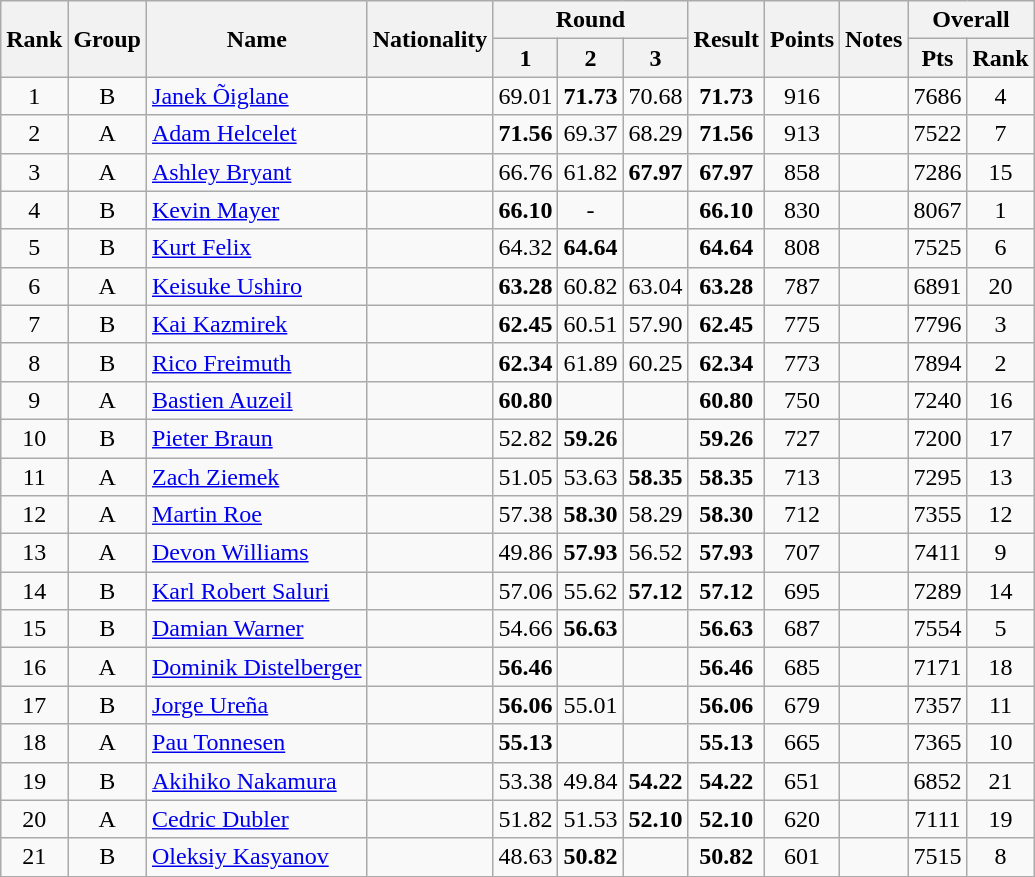<table class="wikitable sortable" style="text-align:center">
<tr>
<th rowspan=2>Rank</th>
<th rowspan=2>Group</th>
<th rowspan=2>Name</th>
<th rowspan=2>Nationality</th>
<th colspan=3>Round</th>
<th rowspan=2 data-sort-type="number">Result</th>
<th rowspan=2>Points</th>
<th rowspan=2>Notes</th>
<th colspan=2>Overall</th>
</tr>
<tr>
<th data-sort-type="number">1</th>
<th data-sort-type="number">2</th>
<th data-sort-type="number">3</th>
<th>Pts</th>
<th>Rank</th>
</tr>
<tr>
<td>1</td>
<td>B</td>
<td align=left><a href='#'>Janek Õiglane</a></td>
<td align=left></td>
<td>69.01</td>
<td><strong>71.73</strong></td>
<td>70.68</td>
<td><strong>71.73</strong></td>
<td>916</td>
<td></td>
<td>7686</td>
<td>4</td>
</tr>
<tr>
<td>2</td>
<td>A</td>
<td align=left><a href='#'>Adam Helcelet</a></td>
<td align=left></td>
<td><strong>71.56</strong></td>
<td>69.37</td>
<td>68.29</td>
<td><strong>71.56</strong></td>
<td>913</td>
<td></td>
<td>7522</td>
<td>7</td>
</tr>
<tr>
<td>3</td>
<td>A</td>
<td align=left><a href='#'>Ashley Bryant</a></td>
<td align=left></td>
<td>66.76</td>
<td>61.82</td>
<td><strong>67.97</strong></td>
<td><strong>67.97</strong></td>
<td>858</td>
<td></td>
<td>7286</td>
<td>15</td>
</tr>
<tr>
<td>4</td>
<td>B</td>
<td align=left><a href='#'>Kevin Mayer</a></td>
<td align=left></td>
<td><strong>66.10</strong></td>
<td>-</td>
<td></td>
<td><strong>66.10</strong></td>
<td>830</td>
<td></td>
<td>8067</td>
<td>1</td>
</tr>
<tr>
<td>5</td>
<td>B</td>
<td align=left><a href='#'>Kurt Felix</a></td>
<td align=left></td>
<td>64.32</td>
<td><strong>64.64</strong></td>
<td></td>
<td><strong>64.64</strong></td>
<td>808</td>
<td></td>
<td>7525</td>
<td>6</td>
</tr>
<tr>
<td>6</td>
<td>A</td>
<td align=left><a href='#'>Keisuke Ushiro</a></td>
<td align=left></td>
<td><strong>63.28</strong></td>
<td>60.82</td>
<td>63.04</td>
<td><strong>63.28</strong></td>
<td>787</td>
<td></td>
<td>6891</td>
<td>20</td>
</tr>
<tr>
<td>7</td>
<td>B</td>
<td align=left><a href='#'>Kai Kazmirek</a></td>
<td align=left></td>
<td><strong>62.45</strong></td>
<td>60.51</td>
<td>57.90</td>
<td><strong>62.45</strong></td>
<td>775</td>
<td></td>
<td>7796</td>
<td>3</td>
</tr>
<tr>
<td>8</td>
<td>B</td>
<td align=left><a href='#'>Rico Freimuth</a></td>
<td align=left></td>
<td><strong>62.34</strong></td>
<td>61.89</td>
<td>60.25</td>
<td><strong>62.34</strong></td>
<td>773</td>
<td></td>
<td>7894</td>
<td>2</td>
</tr>
<tr>
<td>9</td>
<td>A</td>
<td align=left><a href='#'>Bastien Auzeil</a></td>
<td align=left></td>
<td><strong>60.80</strong></td>
<td></td>
<td></td>
<td><strong>60.80</strong></td>
<td>750</td>
<td></td>
<td>7240</td>
<td>16</td>
</tr>
<tr>
<td>10</td>
<td>B</td>
<td align=left><a href='#'>Pieter Braun</a></td>
<td align=left></td>
<td>52.82</td>
<td><strong>59.26</strong></td>
<td></td>
<td><strong>59.26</strong></td>
<td>727</td>
<td></td>
<td>7200</td>
<td>17</td>
</tr>
<tr>
<td>11</td>
<td>A</td>
<td align=left><a href='#'>Zach Ziemek</a></td>
<td align=left></td>
<td>51.05</td>
<td>53.63</td>
<td><strong>58.35</strong></td>
<td><strong>58.35</strong></td>
<td>713</td>
<td></td>
<td>7295</td>
<td>13</td>
</tr>
<tr>
<td>12</td>
<td>A</td>
<td align=left><a href='#'>Martin Roe</a></td>
<td align=left></td>
<td>57.38</td>
<td><strong>58.30</strong></td>
<td>58.29</td>
<td><strong>58.30</strong></td>
<td>712</td>
<td></td>
<td>7355</td>
<td>12</td>
</tr>
<tr>
<td>13</td>
<td>A</td>
<td align=left><a href='#'>Devon Williams</a></td>
<td align=left></td>
<td>49.86</td>
<td><strong>57.93</strong></td>
<td>56.52</td>
<td><strong>57.93</strong></td>
<td>707</td>
<td></td>
<td>7411</td>
<td>9</td>
</tr>
<tr>
<td>14</td>
<td>B</td>
<td align=left><a href='#'>Karl Robert Saluri</a></td>
<td align=left></td>
<td>57.06</td>
<td>55.62</td>
<td><strong>57.12</strong></td>
<td><strong>57.12</strong></td>
<td>695</td>
<td></td>
<td>7289</td>
<td>14</td>
</tr>
<tr>
<td>15</td>
<td>B</td>
<td align=left><a href='#'>Damian Warner</a></td>
<td align=left></td>
<td>54.66</td>
<td><strong>56.63</strong></td>
<td></td>
<td><strong>56.63</strong></td>
<td>687</td>
<td></td>
<td>7554</td>
<td>5</td>
</tr>
<tr>
<td>16</td>
<td>A</td>
<td align=left><a href='#'>Dominik Distelberger</a></td>
<td align=left></td>
<td><strong>56.46</strong></td>
<td></td>
<td></td>
<td><strong>56.46</strong></td>
<td>685</td>
<td></td>
<td>7171</td>
<td>18</td>
</tr>
<tr>
<td>17</td>
<td>B</td>
<td align=left><a href='#'>Jorge Ureña</a></td>
<td align=left></td>
<td><strong>56.06</strong></td>
<td>55.01</td>
<td></td>
<td><strong>56.06</strong></td>
<td>679</td>
<td></td>
<td>7357</td>
<td>11</td>
</tr>
<tr>
<td>18</td>
<td>A</td>
<td align=left><a href='#'>Pau Tonnesen</a></td>
<td align=left></td>
<td><strong>55.13</strong></td>
<td></td>
<td></td>
<td><strong>55.13</strong></td>
<td>665</td>
<td></td>
<td>7365</td>
<td>10</td>
</tr>
<tr>
<td>19</td>
<td>B</td>
<td align=left><a href='#'>Akihiko Nakamura</a></td>
<td align=left></td>
<td>53.38</td>
<td>49.84</td>
<td><strong>54.22</strong></td>
<td><strong>54.22</strong></td>
<td>651</td>
<td></td>
<td>6852</td>
<td>21</td>
</tr>
<tr>
<td>20</td>
<td>A</td>
<td align=left><a href='#'>Cedric Dubler</a></td>
<td align=left></td>
<td>51.82</td>
<td>51.53</td>
<td><strong>52.10</strong></td>
<td><strong>52.10</strong></td>
<td>620</td>
<td></td>
<td>7111</td>
<td>19</td>
</tr>
<tr>
<td>21</td>
<td>B</td>
<td align=left><a href='#'>Oleksiy Kasyanov</a></td>
<td align=left></td>
<td>48.63</td>
<td><strong>50.82</strong></td>
<td></td>
<td><strong>50.82</strong></td>
<td>601</td>
<td></td>
<td>7515</td>
<td>8</td>
</tr>
</table>
